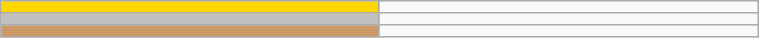<table class="wikitable" style=" text-align:center; font-size:110%;" width="40%">
<tr>
<td bgcolor=gold></td>
<td align="left"></td>
</tr>
<tr>
<td bgcolor=silver></td>
<td align="left"></td>
</tr>
<tr>
<td bgcolor=cc9966></td>
<td align="left"></td>
</tr>
</table>
